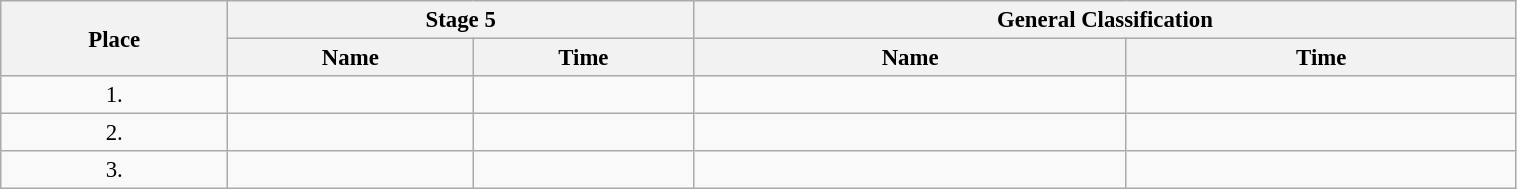<table class=wikitable style="font-size:95%" width="80%">
<tr>
<th rowspan="2">Place</th>
<th colspan="2">Stage 5</th>
<th colspan="2">General Classification</th>
</tr>
<tr>
<th>Name</th>
<th>Time</th>
<th>Name</th>
<th>Time</th>
</tr>
<tr>
<td align="center">1.</td>
<td></td>
<td></td>
<td></td>
<td></td>
</tr>
<tr>
<td align="center">2.</td>
<td></td>
<td></td>
<td></td>
<td></td>
</tr>
<tr>
<td align="center">3.</td>
<td></td>
<td></td>
<td></td>
<td></td>
</tr>
</table>
